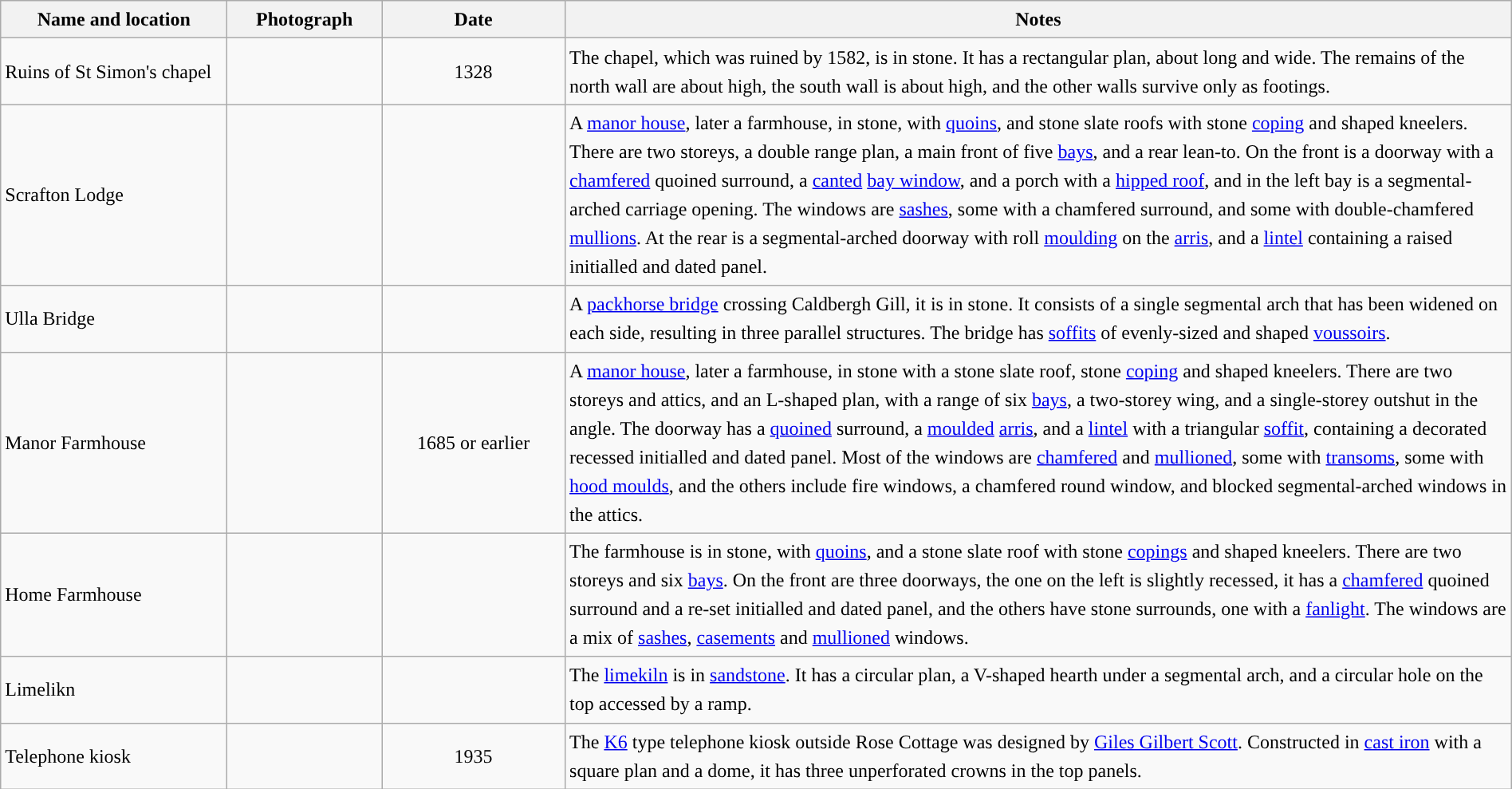<table class="wikitable sortable plainrowheaders" style="width:100%;border:0px;text-align:left;line-height:150%;">
<tr>
<th scope="col"  style="width:150px">Name and location</th>
<th scope="col"  style="width:100px" class="unsortable">Photograph</th>
<th scope="col"  style="width:120px">Date</th>
<th scope="col"  style="width:650px" class="unsortable">Notes</th>
</tr>
<tr>
<td>Ruins of St Simon's chapel<br><small></small></td>
<td></td>
<td align="center">1328</td>
<td>The chapel, which was ruined by 1582, is in stone.  It has a rectangular plan, about  long and  wide.  The remains of the north wall are about  high, the south wall is about  high, and the other walls survive only as footings.</td>
</tr>
<tr>
<td>Scrafton Lodge<br><small></small></td>
<td></td>
<td align="center"></td>
<td>A <a href='#'>manor house</a>, later a farmhouse, in stone, with <a href='#'>quoins</a>, and stone slate roofs with stone <a href='#'>coping</a> and shaped kneelers.  There are two storeys, a double range plan, a main front of five <a href='#'>bays</a>, and a rear lean-to.  On the front is a doorway with a <a href='#'>chamfered</a> quoined surround, a <a href='#'>canted</a> <a href='#'>bay window</a>, and a porch with a <a href='#'>hipped roof</a>, and in the left bay is a segmental-arched carriage opening.  The windows are <a href='#'>sashes</a>, some with a chamfered surround, and some with double-chamfered <a href='#'>mullions</a>.  At the rear is a segmental-arched doorway with roll <a href='#'>moulding</a> on the <a href='#'>arris</a>, and a <a href='#'>lintel</a> containing a raised initialled and dated panel.</td>
</tr>
<tr>
<td>Ulla Bridge<br><small></small></td>
<td></td>
<td align="center"></td>
<td>A <a href='#'>packhorse bridge</a> crossing Caldbergh Gill, it is in stone.  It consists of a single segmental arch that has been widened on each side, resulting in three parallel structures.  The bridge has <a href='#'>soffits</a> of evenly-sized and shaped <a href='#'>voussoirs</a>.</td>
</tr>
<tr>
<td>Manor Farmhouse<br><small></small></td>
<td></td>
<td align="center">1685 or earlier</td>
<td>A <a href='#'>manor house</a>, later a farmhouse, in stone with a stone slate roof, stone <a href='#'>coping</a> and shaped kneelers.  There are two storeys and attics, and an L-shaped plan, with a range of six <a href='#'>bays</a>, a two-storey wing, and a single-storey outshut in the angle.  The doorway has a <a href='#'>quoined</a> surround, a <a href='#'>moulded</a> <a href='#'>arris</a>, and a <a href='#'>lintel</a> with a triangular <a href='#'>soffit</a>, containing a decorated recessed initialled and dated panel.  Most of the windows are <a href='#'>chamfered</a> and <a href='#'>mullioned</a>, some with <a href='#'>transoms</a>, some with <a href='#'>hood moulds</a>, and the others include fire windows, a chamfered round window, and blocked segmental-arched windows in the attics.</td>
</tr>
<tr>
<td>Home Farmhouse<br><small></small></td>
<td></td>
<td align="center"></td>
<td>The farmhouse is in stone, with <a href='#'>quoins</a>, and a stone slate roof with stone <a href='#'>copings</a> and shaped kneelers.  There are two storeys and six <a href='#'>bays</a>.  On the front are three doorways, the one on the left is slightly recessed, it has a <a href='#'>chamfered</a> quoined surround and a re-set initialled and dated panel, and the others have stone surrounds, one with a <a href='#'>fanlight</a>.  The windows are a mix of <a href='#'>sashes</a>, <a href='#'>casements</a> and <a href='#'>mullioned</a> windows.</td>
</tr>
<tr>
<td>Limelikn<br><small></small></td>
<td></td>
<td align="center"></td>
<td>The <a href='#'>limekiln</a> is in <a href='#'>sandstone</a>.  It has a circular plan, a V-shaped hearth under a segmental arch, and a circular hole on the top accessed by a ramp.</td>
</tr>
<tr>
<td>Telephone kiosk<br><small></small></td>
<td></td>
<td align="center">1935</td>
<td>The <a href='#'>K6</a> type telephone kiosk outside Rose Cottage was designed by <a href='#'>Giles Gilbert Scott</a>.  Constructed in <a href='#'>cast iron</a> with a square plan and a dome, it has three unperforated crowns in the top panels.</td>
</tr>
<tr>
</tr>
</table>
